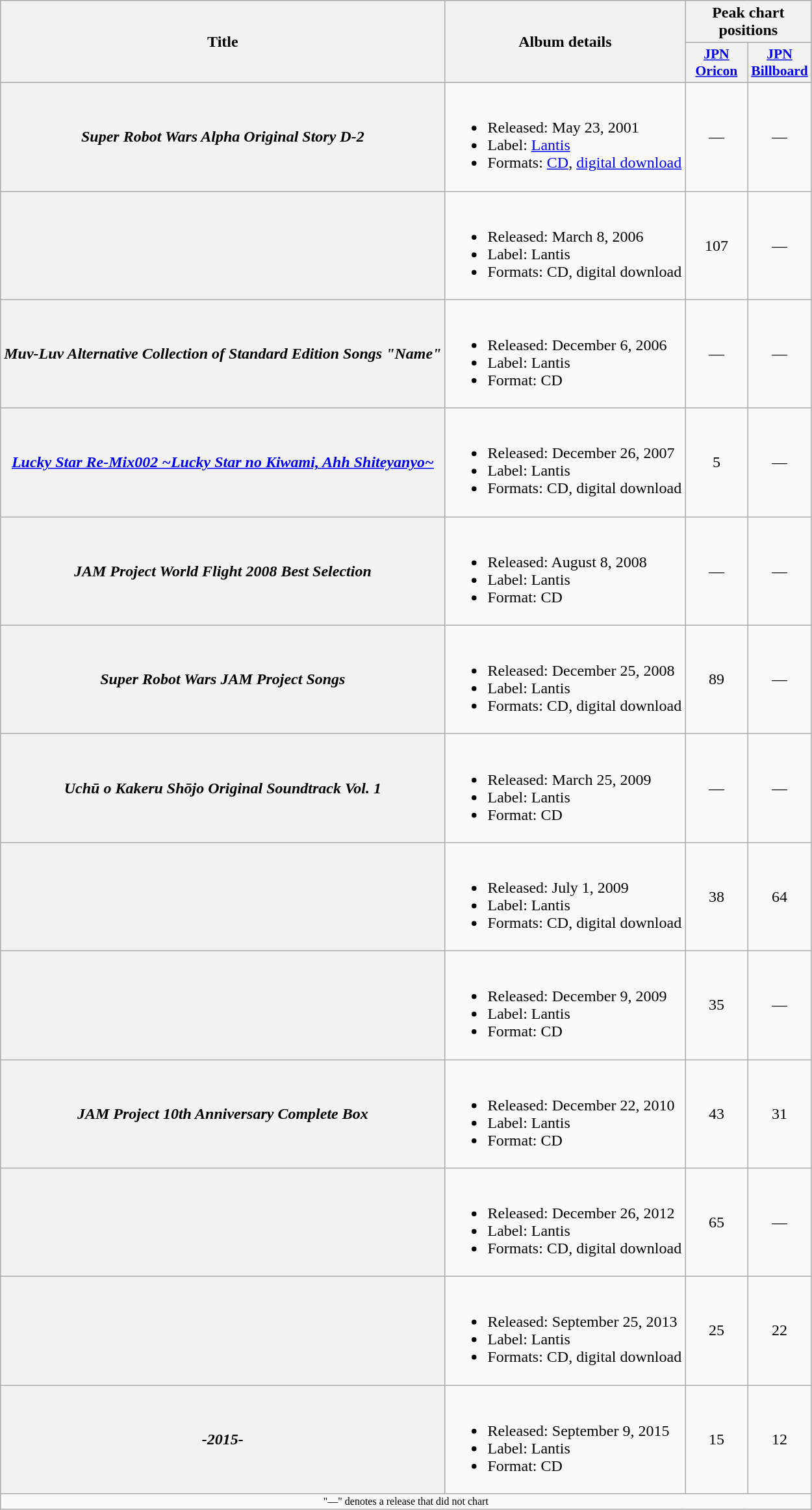<table class="wikitable plainrowheaders">
<tr>
<th scope="col" rowspan="2">Title</th>
<th scope="col" rowspan="2">Album details</th>
<th scope="col" colspan="2">Peak chart positions</th>
</tr>
<tr>
<th scope="col" style="width:4em;font-size:90%"><a href='#'>JPN<br>Oricon</a><br></th>
<th scope="col" style="width:4em;font-size:90%"><a href='#'>JPN<br>Billboard</a></th>
</tr>
<tr>
<th scope="row"><em>Super Robot Wars Alpha Original Story D-2</em><br></th>
<td><br><ul><li>Released: May 23, 2001</li><li>Label: <a href='#'>Lantis</a></li><li>Formats: <a href='#'>CD</a>, <a href='#'>digital download</a></li></ul></td>
<td align="center">—</td>
<td align="center">—</td>
</tr>
<tr>
<th scope="row"></th>
<td><br><ul><li>Released: March 8, 2006</li><li>Label: Lantis</li><li>Formats: CD, digital download</li></ul></td>
<td align="center">107</td>
<td align="center">—</td>
</tr>
<tr>
<th scope="row"><em>Muv-Luv Alternative Collection of Standard Edition Songs "Name"</em><br></th>
<td><br><ul><li>Released: December 6, 2006</li><li>Label: Lantis</li><li>Format: CD</li></ul></td>
<td align="center">—</td>
<td align="center">—</td>
</tr>
<tr>
<th scope="row"><em><a href='#'>Lucky Star Re-Mix002 ~Lucky Star no Kiwami, Ahh Shiteyanyo~</a></em><br></th>
<td><br><ul><li>Released: December 26, 2007</li><li>Label: Lantis</li><li>Formats: CD, digital download</li></ul></td>
<td align="center">5</td>
<td align="center">—</td>
</tr>
<tr>
<th scope="row"><em>JAM Project World Flight 2008 Best Selection</em></th>
<td><br><ul><li>Released: August 8, 2008</li><li>Label: Lantis</li><li>Format: CD</li></ul></td>
<td align="center">—</td>
<td align="center">—</td>
</tr>
<tr>
<th scope="row"><em>Super Robot Wars JAM Project Songs</em></th>
<td><br><ul><li>Released: December 25, 2008</li><li>Label: Lantis</li><li>Formats: CD, digital download</li></ul></td>
<td align="center">89</td>
<td align="center">—</td>
</tr>
<tr>
<th scope="row"><em>Uchū o Kakeru Shōjo Original Soundtrack Vol. 1</em><br></th>
<td><br><ul><li>Released: March 25, 2009</li><li>Label: Lantis</li><li>Format: CD</li></ul></td>
<td align="center">—</td>
<td align="center">—</td>
</tr>
<tr>
<th scope="row"><br></th>
<td><br><ul><li>Released: July 1, 2009</li><li>Label: Lantis</li><li>Formats: CD, digital download</li></ul></td>
<td align="center">38</td>
<td align="center">64</td>
</tr>
<tr>
<th scope="row"><br></th>
<td><br><ul><li>Released: December 9, 2009</li><li>Label: Lantis</li><li>Format: CD</li></ul></td>
<td align="center">35</td>
<td align="center">—</td>
</tr>
<tr>
<th scope="row"><em>JAM Project 10th Anniversary Complete Box</em></th>
<td><br><ul><li>Released: December 22, 2010</li><li>Label: Lantis</li><li>Format: CD</li></ul></td>
<td align="center">43</td>
<td align="center">31</td>
</tr>
<tr>
<th scope="row"></th>
<td><br><ul><li>Released: December 26, 2012</li><li>Label: Lantis</li><li>Formats: CD, digital download</li></ul></td>
<td align="center">65</td>
<td align="center">—</td>
</tr>
<tr>
<th scope="row"><br></th>
<td><br><ul><li>Released: September 25, 2013</li><li>Label: Lantis</li><li>Formats: CD, digital download</li></ul></td>
<td align="center">25</td>
<td align="center">22</td>
</tr>
<tr>
<th scope="row"><em>-2015-</em></th>
<td><br><ul><li>Released: September 9, 2015</li><li>Label: Lantis</li><li>Format: CD</li></ul></td>
<td align="center">15</td>
<td align="center">12</td>
</tr>
<tr>
<td colspan="15" style="text-align:center; font-size:8pt;">"—" denotes a release that did not chart</td>
</tr>
</table>
